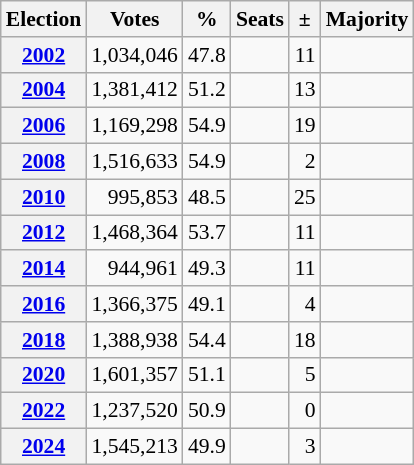<table class="wikitable sortable" style="font-size: 90%;text-align:right;">
<tr>
<th>Election</th>
<th>Votes</th>
<th>%</th>
<th>Seats</th>
<th>±</th>
<th>Majority</th>
</tr>
<tr>
<th><a href='#'>2002</a></th>
<td>1,034,046</td>
<td>47.8</td>
<td></td>
<td> 11</td>
<td></td>
</tr>
<tr>
<th><a href='#'>2004</a></th>
<td>1,381,412</td>
<td>51.2</td>
<td></td>
<td> 13</td>
<td></td>
</tr>
<tr>
<th><a href='#'>2006</a></th>
<td>1,169,298</td>
<td>54.9</td>
<td></td>
<td> 19</td>
<td></td>
</tr>
<tr>
<th><a href='#'>2008</a></th>
<td>1,516,633</td>
<td>54.9</td>
<td></td>
<td> 2</td>
<td></td>
</tr>
<tr>
<th><a href='#'>2010</a></th>
<td>995,853</td>
<td>48.5</td>
<td></td>
<td> 25</td>
<td></td>
</tr>
<tr>
<th><a href='#'>2012</a></th>
<td>1,468,364</td>
<td>53.7</td>
<td></td>
<td> 11</td>
<td></td>
</tr>
<tr>
<th><a href='#'>2014</a></th>
<td>944,961</td>
<td>49.3</td>
<td></td>
<td> 11</td>
<td></td>
</tr>
<tr>
<th><a href='#'>2016</a></th>
<td>1,366,375</td>
<td>49.1</td>
<td></td>
<td> 4</td>
<td></td>
</tr>
<tr>
<th><a href='#'>2018</a></th>
<td>1,388,938</td>
<td>54.4</td>
<td></td>
<td> 18</td>
<td></td>
</tr>
<tr>
<th><a href='#'>2020</a></th>
<td>1,601,357</td>
<td>51.1</td>
<td></td>
<td> 5</td>
<td></td>
</tr>
<tr>
<th><a href='#'>2022</a></th>
<td>1,237,520</td>
<td>50.9</td>
<td></td>
<td> 0</td>
<td></td>
</tr>
<tr>
<th><a href='#'>2024</a></th>
<td>1,545,213</td>
<td>49.9</td>
<td></td>
<td> 3</td>
<td></td>
</tr>
</table>
